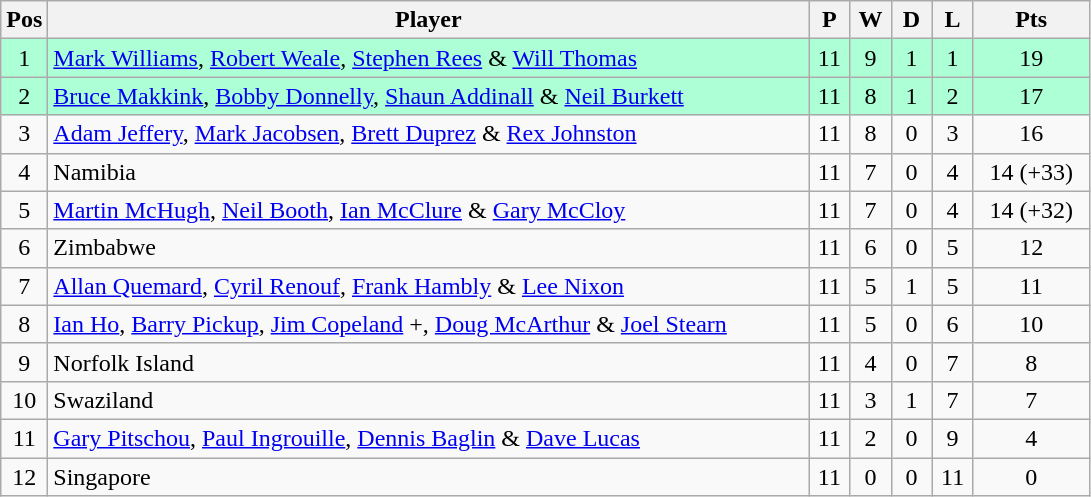<table class="wikitable" style="font-size: 100%">
<tr>
<th width=20>Pos</th>
<th width=500>Player</th>
<th width=20>P</th>
<th width=20>W</th>
<th width=20>D</th>
<th width=20>L</th>
<th width=70>Pts</th>
</tr>
<tr align=center style="background: #ADFFD6;">
<td>1</td>
<td align="left"> <a href='#'>Mark Williams</a>, <a href='#'>Robert Weale</a>, <a href='#'>Stephen Rees</a> & <a href='#'>Will Thomas</a></td>
<td>11</td>
<td>9</td>
<td>1</td>
<td>1</td>
<td>19</td>
</tr>
<tr align=center style="background: #ADFFD6;">
<td>2</td>
<td align="left"> <a href='#'>Bruce Makkink</a>, <a href='#'>Bobby Donnelly</a>, <a href='#'>Shaun Addinall</a> & <a href='#'>Neil Burkett</a></td>
<td>11</td>
<td>8</td>
<td>1</td>
<td>2</td>
<td>17</td>
</tr>
<tr align=center>
<td>3</td>
<td align="left"> <a href='#'>Adam Jeffery</a>, <a href='#'>Mark Jacobsen</a>, <a href='#'>Brett Duprez</a> & <a href='#'>Rex Johnston</a></td>
<td>11</td>
<td>8</td>
<td>0</td>
<td>3</td>
<td>16</td>
</tr>
<tr align=center>
<td>4</td>
<td align="left"> Namibia</td>
<td>11</td>
<td>7</td>
<td>0</td>
<td>4</td>
<td>14 (+33)</td>
</tr>
<tr align=center>
<td>5</td>
<td align="left"> <a href='#'>Martin McHugh</a>, <a href='#'>Neil Booth</a>, <a href='#'>Ian McClure</a> & <a href='#'>Gary McCloy</a></td>
<td>11</td>
<td>7</td>
<td>0</td>
<td>4</td>
<td>14 (+32)</td>
</tr>
<tr align=center>
<td>6</td>
<td align="left"> Zimbabwe</td>
<td>11</td>
<td>6</td>
<td>0</td>
<td>5</td>
<td>12</td>
</tr>
<tr align=center>
<td>7</td>
<td align="left"> <a href='#'>Allan Quemard</a>, <a href='#'>Cyril Renouf</a>, <a href='#'>Frank Hambly</a> & <a href='#'>Lee Nixon</a></td>
<td>11</td>
<td>5</td>
<td>1</td>
<td>5</td>
<td>11</td>
</tr>
<tr align=center>
<td>8</td>
<td align="left"> <a href='#'>Ian Ho</a>, <a href='#'>Barry Pickup</a>, <a href='#'>Jim Copeland</a> +, <a href='#'>Doug McArthur</a> & <a href='#'>Joel Stearn</a></td>
<td>11</td>
<td>5</td>
<td>0</td>
<td>6</td>
<td>10</td>
</tr>
<tr align=center>
<td>9</td>
<td align="left"> Norfolk Island</td>
<td>11</td>
<td>4</td>
<td>0</td>
<td>7</td>
<td>8</td>
</tr>
<tr align=center>
<td>10</td>
<td align="left"> Swaziland</td>
<td>11</td>
<td>3</td>
<td>1</td>
<td>7</td>
<td>7</td>
</tr>
<tr align=center>
<td>11</td>
<td align="left"> <a href='#'>Gary Pitschou</a>, <a href='#'>Paul Ingrouille</a>, <a href='#'>Dennis Baglin</a> & <a href='#'>Dave Lucas</a></td>
<td>11</td>
<td>2</td>
<td>0</td>
<td>9</td>
<td>4</td>
</tr>
<tr align=center>
<td>12</td>
<td align="left"> Singapore</td>
<td>11</td>
<td>0</td>
<td>0</td>
<td>11</td>
<td>0</td>
</tr>
</table>
